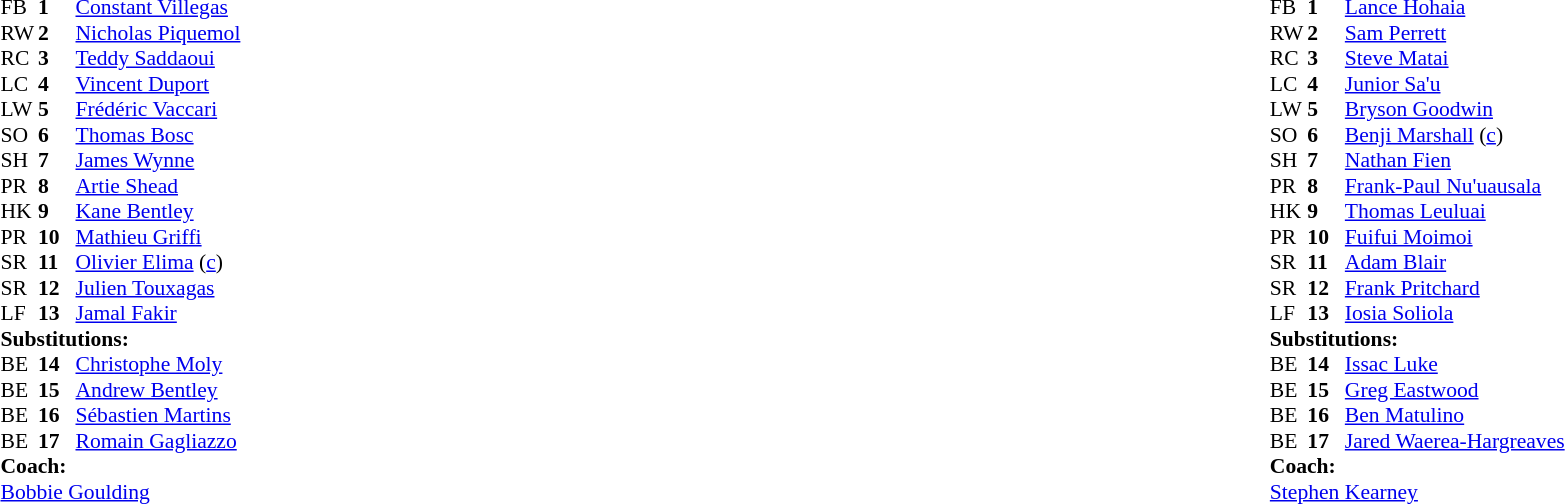<table style="width:100%;">
<tr>
<td style="vertical-align:top; width:50%;"><br><table style="font-size: 90%" cellspacing="0" cellpadding="0">
<tr>
<th width="25"></th>
<th width="25"></th>
</tr>
<tr>
<td>FB</td>
<td><strong>1</strong></td>
<td><a href='#'>Constant Villegas</a></td>
</tr>
<tr>
<td>RW</td>
<td><strong>2</strong></td>
<td><a href='#'>Nicholas Piquemol</a></td>
</tr>
<tr>
<td>RC</td>
<td><strong>3</strong></td>
<td><a href='#'>Teddy Saddaoui</a></td>
</tr>
<tr>
<td>LC</td>
<td><strong>4</strong></td>
<td><a href='#'>Vincent Duport</a></td>
</tr>
<tr>
<td>LW</td>
<td><strong>5</strong></td>
<td><a href='#'>Frédéric Vaccari</a></td>
</tr>
<tr>
<td>SO</td>
<td><strong>6</strong></td>
<td><a href='#'>Thomas Bosc</a></td>
</tr>
<tr>
<td>SH</td>
<td><strong>7</strong></td>
<td><a href='#'>James Wynne</a></td>
</tr>
<tr>
<td>PR</td>
<td><strong>8</strong></td>
<td><a href='#'>Artie Shead</a></td>
</tr>
<tr>
<td>HK</td>
<td><strong>9</strong></td>
<td><a href='#'>Kane Bentley</a></td>
</tr>
<tr>
<td>PR</td>
<td><strong>10</strong></td>
<td><a href='#'>Mathieu Griffi</a></td>
</tr>
<tr>
<td>SR</td>
<td><strong>11</strong></td>
<td><a href='#'>Olivier Elima</a> (<a href='#'>c</a>)</td>
</tr>
<tr>
<td>SR</td>
<td><strong>12</strong></td>
<td><a href='#'>Julien Touxagas</a></td>
</tr>
<tr>
<td>LF</td>
<td><strong>13</strong></td>
<td><a href='#'>Jamal Fakir</a></td>
</tr>
<tr>
<td colspan=3><strong>Substitutions:</strong></td>
</tr>
<tr>
<td>BE</td>
<td><strong>14</strong></td>
<td><a href='#'>Christophe Moly</a></td>
</tr>
<tr>
<td>BE</td>
<td><strong>15</strong></td>
<td><a href='#'>Andrew Bentley</a></td>
</tr>
<tr>
<td>BE</td>
<td><strong>16</strong></td>
<td><a href='#'>Sébastien Martins</a></td>
</tr>
<tr>
<td>BE</td>
<td><strong>17</strong></td>
<td><a href='#'>Romain Gagliazzo</a></td>
</tr>
<tr>
<td colspan=3><strong>Coach:</strong></td>
</tr>
<tr>
<td colspan="4"> <a href='#'>Bobbie Goulding</a></td>
</tr>
</table>
</td>
<td style="vertical-align:top; width:50%;"><br><table cellspacing="0" cellpadding="0" style="font-size:90%; margin:auto;">
<tr>
<th width="25"></th>
<th width="25"></th>
</tr>
<tr>
<td>FB</td>
<td><strong>1</strong></td>
<td><a href='#'>Lance Hohaia</a></td>
</tr>
<tr>
<td>RW</td>
<td><strong>2</strong></td>
<td><a href='#'>Sam Perrett</a></td>
</tr>
<tr>
<td>RC</td>
<td><strong>3</strong></td>
<td><a href='#'>Steve Matai</a></td>
</tr>
<tr>
<td>LC</td>
<td><strong>4</strong></td>
<td><a href='#'>Junior Sa'u</a></td>
</tr>
<tr>
<td>LW</td>
<td><strong>5</strong></td>
<td><a href='#'>Bryson Goodwin</a></td>
</tr>
<tr>
<td>SO</td>
<td><strong>6</strong></td>
<td><a href='#'>Benji Marshall</a> (<a href='#'>c</a>)</td>
</tr>
<tr>
<td>SH</td>
<td><strong>7</strong></td>
<td><a href='#'>Nathan Fien</a></td>
</tr>
<tr>
<td>PR</td>
<td><strong>8</strong></td>
<td><a href='#'>Frank-Paul Nu'uausala</a></td>
</tr>
<tr>
<td>HK</td>
<td><strong>9</strong></td>
<td><a href='#'>Thomas Leuluai</a></td>
</tr>
<tr>
<td>PR</td>
<td><strong>10</strong></td>
<td><a href='#'>Fuifui Moimoi</a></td>
</tr>
<tr>
<td>SR</td>
<td><strong>11</strong></td>
<td><a href='#'>Adam Blair</a></td>
</tr>
<tr>
<td>SR</td>
<td><strong>12</strong></td>
<td><a href='#'>Frank Pritchard</a></td>
</tr>
<tr>
<td>LF</td>
<td><strong>13</strong></td>
<td><a href='#'>Iosia Soliola</a></td>
</tr>
<tr>
<td colspan=3><strong>Substitutions:</strong></td>
</tr>
<tr>
<td>BE</td>
<td><strong>14</strong></td>
<td><a href='#'>Issac Luke</a></td>
</tr>
<tr>
<td>BE</td>
<td><strong>15</strong></td>
<td><a href='#'>Greg Eastwood</a></td>
</tr>
<tr>
<td>BE</td>
<td><strong>16</strong></td>
<td><a href='#'>Ben Matulino</a></td>
</tr>
<tr>
<td>BE</td>
<td><strong>17</strong></td>
<td><a href='#'>Jared Waerea-Hargreaves</a></td>
</tr>
<tr>
<td colspan=3><strong>Coach:</strong></td>
</tr>
<tr>
<td colspan="4"> <a href='#'>Stephen Kearney</a></td>
</tr>
</table>
</td>
</tr>
</table>
